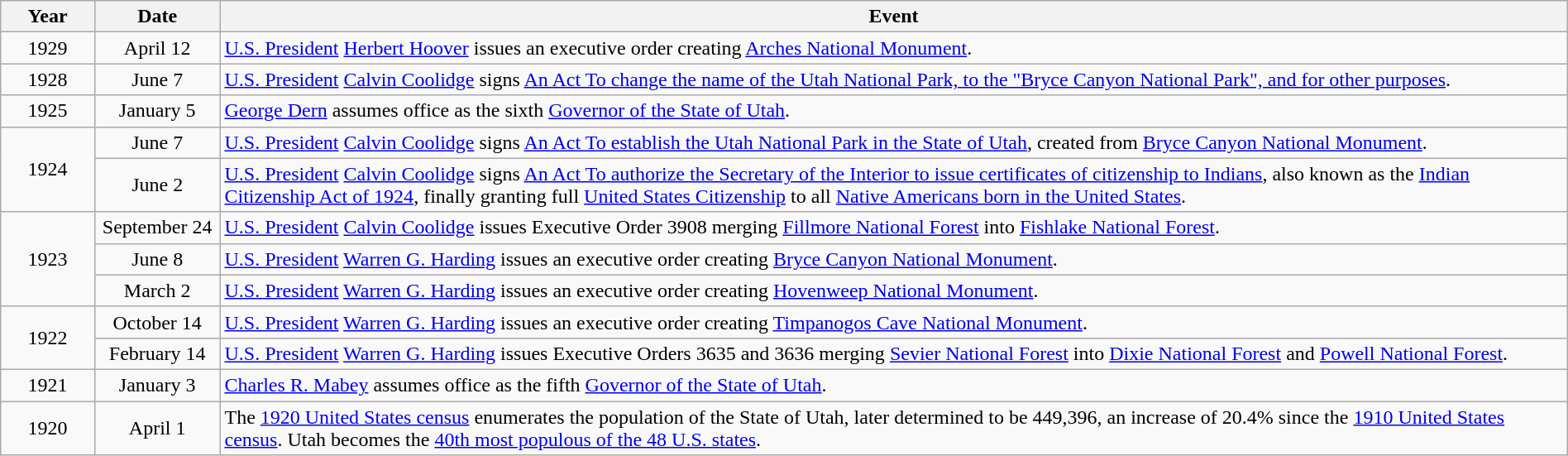<table class="wikitable" style="width:100%;">
<tr>
<th style="width:6%">Year</th>
<th style="width:8%">Date</th>
<th style="width:86%">Event</th>
</tr>
<tr>
<td align=center rowspan=1>1929</td>
<td align=center>April 12</td>
<td><a href='#'>U.S. President</a> <a href='#'>Herbert Hoover</a> issues an executive order creating <a href='#'>Arches National Monument</a>.</td>
</tr>
<tr>
<td align=center rowspan=1>1928</td>
<td align=center>June 7</td>
<td><a href='#'>U.S. President</a> <a href='#'>Calvin Coolidge</a> signs <a href='#'>An Act To change the name of the Utah National Park, to the "Bryce Canyon National Park", and for other purposes</a>.</td>
</tr>
<tr>
<td align=center rowspan=1>1925</td>
<td align=center>January 5</td>
<td><a href='#'>George Dern</a> assumes office as the sixth <a href='#'>Governor of the State of Utah</a>.</td>
</tr>
<tr>
<td align=center rowspan=2>1924</td>
<td align=center>June 7</td>
<td><a href='#'>U.S. President</a> <a href='#'>Calvin Coolidge</a> signs <a href='#'>An Act To establish the Utah National Park in the State of Utah</a>, created from <a href='#'>Bryce Canyon National Monument</a>.</td>
</tr>
<tr>
<td align=center>June 2</td>
<td><a href='#'>U.S. President</a> <a href='#'>Calvin Coolidge</a> signs <a href='#'>An Act To authorize the Secretary of the Interior to issue certificates of citizenship to Indians</a>, also known as the <a href='#'>Indian Citizenship Act of 1924</a>, finally granting full <a href='#'>United States Citizenship</a> to all <a href='#'>Native Americans born in the United States</a>.</td>
</tr>
<tr>
<td align=center rowspan=3>1923</td>
<td align=center>September 24</td>
<td><a href='#'>U.S. President</a> <a href='#'>Calvin Coolidge</a> issues Executive Order 3908 merging <a href='#'>Fillmore National Forest</a> into <a href='#'>Fishlake National Forest</a>.</td>
</tr>
<tr>
<td align=center>June 8</td>
<td><a href='#'>U.S. President</a> <a href='#'>Warren G. Harding</a> issues an executive order creating <a href='#'>Bryce Canyon National Monument</a>.</td>
</tr>
<tr>
<td align=center>March 2</td>
<td><a href='#'>U.S. President</a> <a href='#'>Warren G. Harding</a> issues an executive order creating <a href='#'>Hovenweep National Monument</a>.</td>
</tr>
<tr>
<td align=center rowspan=2>1922</td>
<td align=center>October 14</td>
<td><a href='#'>U.S. President</a> <a href='#'>Warren G. Harding</a> issues an executive order creating <a href='#'>Timpanogos Cave National Monument</a>.</td>
</tr>
<tr>
<td align=center>February 14</td>
<td><a href='#'>U.S. President</a> <a href='#'>Warren G. Harding</a> issues Executive Orders 3635 and 3636 merging <a href='#'>Sevier National Forest</a> into <a href='#'>Dixie National Forest</a> and <a href='#'>Powell National Forest</a>.</td>
</tr>
<tr>
<td align=center rowspan=1>1921</td>
<td align=center>January 3</td>
<td><a href='#'>Charles R. Mabey</a> assumes office as the fifth <a href='#'>Governor of the State of Utah</a>.</td>
</tr>
<tr>
<td align=center rowspan=1>1920</td>
<td align=center>April 1</td>
<td>The <a href='#'>1920 United States census</a> enumerates the population of the State of Utah, later determined to be 449,396, an increase of 20.4% since the <a href='#'>1910 United States census</a>. Utah becomes the <a href='#'>40th most populous of the 48 U.S. states</a>.</td>
</tr>
</table>
